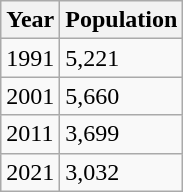<table class=wikitable>
<tr>
<th>Year</th>
<th>Population</th>
</tr>
<tr>
<td>1991</td>
<td>5,221</td>
</tr>
<tr>
<td>2001</td>
<td>5,660</td>
</tr>
<tr>
<td>2011</td>
<td>3,699</td>
</tr>
<tr>
<td>2021</td>
<td>3,032</td>
</tr>
</table>
